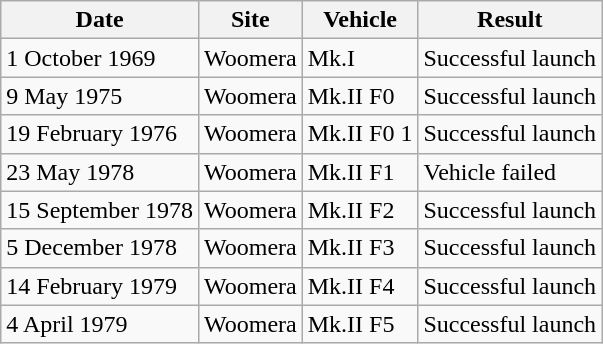<table class=wikitable>
<tr>
<th>Date</th>
<th>Site</th>
<th>Vehicle</th>
<th>Result</th>
</tr>
<tr>
<td>1 October 1969</td>
<td>Woomera</td>
<td>Mk.I</td>
<td>Successful launch</td>
</tr>
<tr>
<td>9 May 1975</td>
<td>Woomera</td>
<td>Mk.II F0</td>
<td>Successful launch</td>
</tr>
<tr>
<td>19 February 1976</td>
<td>Woomera</td>
<td>Mk.II F0 1</td>
<td>Successful launch</td>
</tr>
<tr>
<td>23 May 1978</td>
<td>Woomera</td>
<td>Mk.II F1</td>
<td>Vehicle failed</td>
</tr>
<tr>
<td>15 September 1978</td>
<td>Woomera</td>
<td>Mk.II F2</td>
<td>Successful launch</td>
</tr>
<tr>
<td>5 December 1978</td>
<td>Woomera</td>
<td>Mk.II F3</td>
<td>Successful launch</td>
</tr>
<tr>
<td>14 February 1979</td>
<td>Woomera</td>
<td>Mk.II F4</td>
<td>Successful launch</td>
</tr>
<tr>
<td>4 April 1979</td>
<td>Woomera</td>
<td>Mk.II F5</td>
<td>Successful launch</td>
</tr>
</table>
